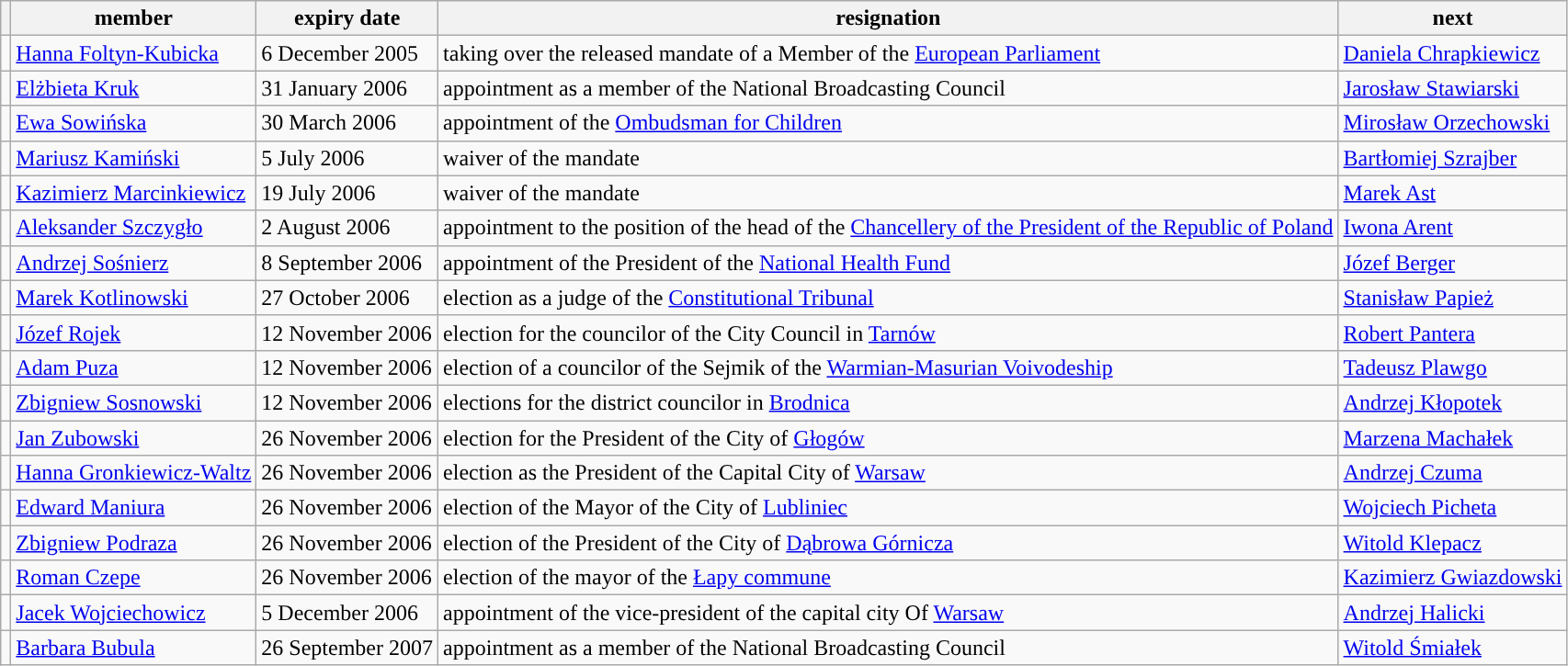<table class="wikitable">
<tr>
<th></th>
<th>member</th>
<th>expiry date</th>
<th>resignation</th>
<th>next</th>
</tr>
<tr>
<td style="background:"></td>
<td><a href='#'>Hanna Foltyn-Kubicka</a></td>
<td>6 December 2005</td>
<td>taking over the released mandate of a Member of the <a href='#'>European Parliament</a></td>
<td><a href='#'>Daniela Chrapkiewicz</a></td>
</tr>
<tr>
<td style="background:"></td>
<td><a href='#'>Elżbieta Kruk</a></td>
<td>31 January 2006</td>
<td>appointment as a member of the National Broadcasting Council</td>
<td><a href='#'>Jarosław Stawiarski</a></td>
</tr>
<tr>
<td style="background:"></td>
<td><a href='#'>Ewa Sowińska</a></td>
<td>30 March 2006</td>
<td>appointment of the <a href='#'>Ombudsman for Children</a></td>
<td><a href='#'>Mirosław Orzechowski</a></td>
</tr>
<tr>
<td style="background:"></td>
<td><a href='#'>Mariusz Kamiński</a></td>
<td>5 July 2006</td>
<td>waiver of the mandate</td>
<td><a href='#'>Bartłomiej Szrajber</a></td>
</tr>
<tr>
<td style="background:"></td>
<td><a href='#'>Kazimierz Marcinkiewicz</a></td>
<td>19 July 2006</td>
<td>waiver of the mandate</td>
<td><a href='#'>Marek Ast</a></td>
</tr>
<tr>
<td style="background:"></td>
<td><a href='#'>Aleksander Szczygło</a></td>
<td>2 August 2006</td>
<td>appointment to the position of the head of the <a href='#'>Chancellery of the President of the Republic of Poland</a></td>
<td><a href='#'>Iwona Arent</a></td>
</tr>
<tr>
<td style="background:"></td>
<td><a href='#'>Andrzej Sośnierz</a></td>
<td>8 September 2006</td>
<td>appointment of the President of the <a href='#'>National Health Fund</a></td>
<td><a href='#'>Józef Berger</a></td>
</tr>
<tr>
<td style="background:"></td>
<td><a href='#'>Marek Kotlinowski</a></td>
<td>27 October 2006</td>
<td>election as a judge of the <a href='#'>Constitutional Tribunal</a></td>
<td><a href='#'>Stanisław Papież</a></td>
</tr>
<tr>
<td style="background:"></td>
<td><a href='#'>Józef Rojek</a></td>
<td>12 November 2006</td>
<td>election for the councilor of the City Council in <a href='#'>Tarnów</a></td>
<td><a href='#'>Robert Pantera</a></td>
</tr>
<tr>
<td style="background:"></td>
<td><a href='#'>Adam Puza</a></td>
<td>12 November 2006</td>
<td>election of a councilor of the Sejmik of the <a href='#'>Warmian-Masurian Voivodeship</a></td>
<td><a href='#'>Tadeusz Plawgo</a></td>
</tr>
<tr>
<td style="background:"></td>
<td><a href='#'>Zbigniew Sosnowski</a></td>
<td>12 November 2006</td>
<td>elections for the district councilor in <a href='#'>Brodnica</a></td>
<td><a href='#'>Andrzej Kłopotek</a></td>
</tr>
<tr>
<td style="background:"></td>
<td><a href='#'>Jan Zubowski</a></td>
<td>26 November 2006</td>
<td>election for the President of the City of <a href='#'>Głogów</a></td>
<td><a href='#'>Marzena Machałek</a></td>
</tr>
<tr>
<td style="background:"></td>
<td><a href='#'>Hanna Gronkiewicz-Waltz</a></td>
<td>26 November 2006</td>
<td>election as the President of the Capital City of <a href='#'>Warsaw</a></td>
<td><a href='#'>Andrzej Czuma</a></td>
</tr>
<tr>
<td style="background:"></td>
<td><a href='#'>Edward Maniura</a></td>
<td>26 November 2006</td>
<td>election of the Mayor of the City of <a href='#'>Lubliniec</a></td>
<td><a href='#'>Wojciech Picheta</a></td>
</tr>
<tr>
<td style="background:"></td>
<td><a href='#'>Zbigniew Podraza</a></td>
<td>26 November 2006</td>
<td>election of the President of the City of <a href='#'>Dąbrowa Górnicza</a></td>
<td><a href='#'>Witold Klepacz</a></td>
</tr>
<tr>
<td style="background:"></td>
<td><a href='#'>Roman Czepe</a></td>
<td>26 November 2006</td>
<td>election of the mayor of the <a href='#'>Łapy commune</a></td>
<td><a href='#'>Kazimierz Gwiazdowski</a></td>
</tr>
<tr>
<td style="background:"></td>
<td><a href='#'>Jacek Wojciechowicz</a></td>
<td>5 December 2006</td>
<td>appointment of the vice-president of the capital city Of <a href='#'>Warsaw</a></td>
<td><a href='#'>Andrzej Halicki</a></td>
</tr>
<tr>
<td style="background:"></td>
<td><a href='#'>Barbara Bubula</a></td>
<td>26 September 2007</td>
<td>appointment as a member of the National Broadcasting Council</td>
<td><a href='#'>Witold Śmiałek</a></td>
</tr>
</table>
